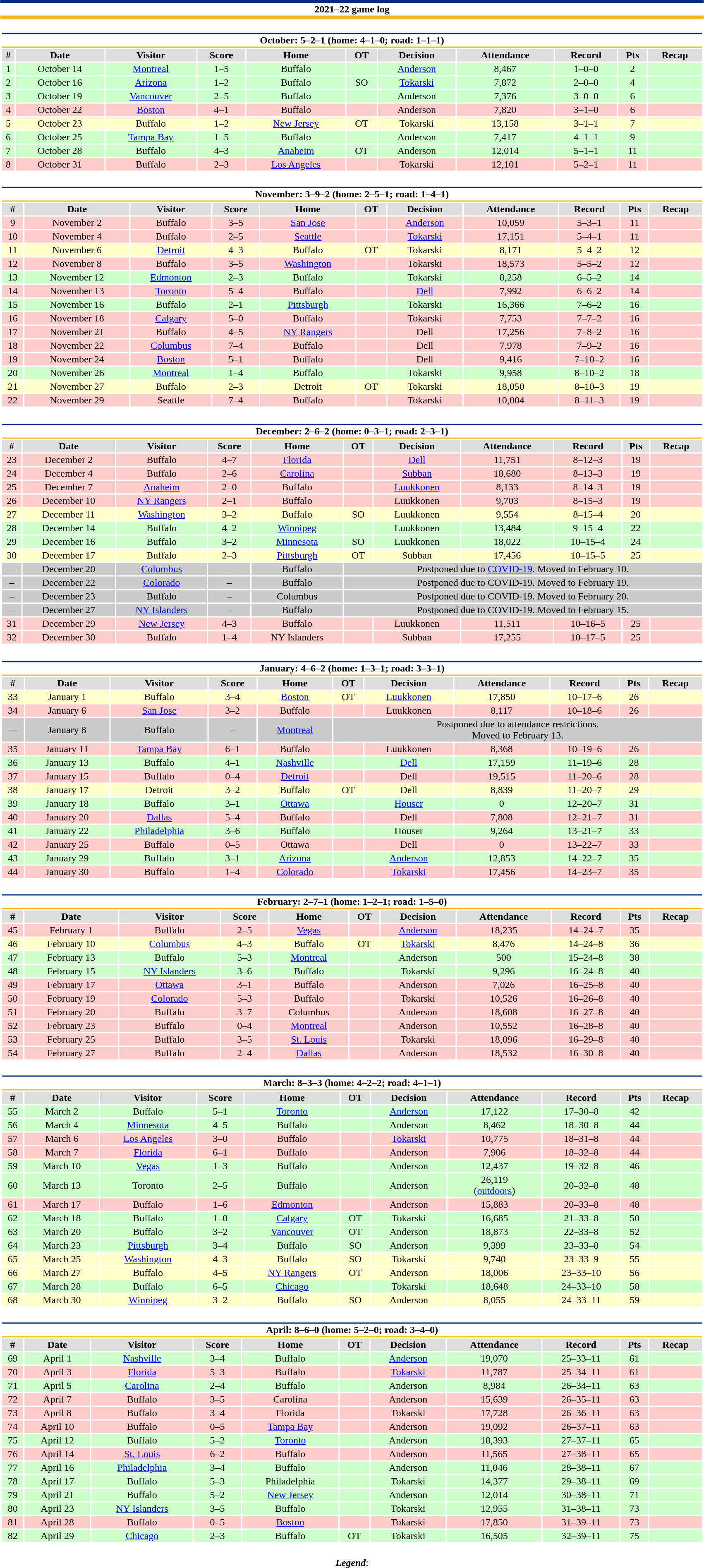<table class="toccolours" style="width:90%; clear:both; margin:1.5em auto; text-align:center;">
<tr>
<th colspan="11" style="background:#FFFFFF; border-top:#003087 5px solid; border-bottom:#FFB81C 5px solid;">2021–22 game log</th>
</tr>
<tr>
<td colspan="11"><br><table class="toccolours collapsible collapsed" style="width:100%;">
<tr>
<th colspan="11" style="background:#FFFFFF; border-top:#003087 2px solid; border-bottom:#FFB81C 2px solid;">October: 5–2–1 (home: 4–1–0; road: 1–1–1)</th>
</tr>
<tr style="background:#ddd;">
<th>#</th>
<th>Date</th>
<th>Visitor</th>
<th>Score</th>
<th>Home</th>
<th>OT</th>
<th>Decision</th>
<th>Attendance</th>
<th>Record</th>
<th>Pts</th>
<th>Recap</th>
</tr>
<tr style="background:#cfc;">
<td>1</td>
<td>October 14</td>
<td><a href='#'>Montreal</a></td>
<td>1–5</td>
<td>Buffalo</td>
<td></td>
<td><a href='#'>Anderson</a></td>
<td>8,467</td>
<td>1–0–0</td>
<td>2</td>
<td></td>
</tr>
<tr style="background:#cfc;">
<td>2</td>
<td>October 16</td>
<td><a href='#'>Arizona</a></td>
<td>1–2</td>
<td>Buffalo</td>
<td>SO</td>
<td><a href='#'>Tokarski</a></td>
<td>7,872</td>
<td>2–0–0</td>
<td>4</td>
<td></td>
</tr>
<tr style="background:#cfc;">
<td>3</td>
<td>October 19</td>
<td><a href='#'>Vancouver</a></td>
<td>2–5</td>
<td>Buffalo</td>
<td></td>
<td>Anderson</td>
<td>7,376</td>
<td>3–0–0</td>
<td>6</td>
<td></td>
</tr>
<tr style="background:#fcc;">
<td>4</td>
<td>October 22</td>
<td><a href='#'>Boston</a></td>
<td>4–1</td>
<td>Buffalo</td>
<td></td>
<td>Anderson</td>
<td>7,820</td>
<td>3–1–0</td>
<td>6</td>
<td></td>
</tr>
<tr style="background:#ffc;">
<td>5</td>
<td>October 23</td>
<td>Buffalo</td>
<td>1–2</td>
<td><a href='#'>New Jersey</a></td>
<td>OT</td>
<td>Tokarski</td>
<td>13,158</td>
<td>3–1–1</td>
<td>7</td>
<td></td>
</tr>
<tr style="background:#cfc;">
<td>6</td>
<td>October 25</td>
<td><a href='#'>Tampa Bay</a></td>
<td>1–5</td>
<td>Buffalo</td>
<td></td>
<td>Anderson</td>
<td>7,417</td>
<td>4–1–1</td>
<td>9</td>
<td></td>
</tr>
<tr style="background:#cfc;">
<td>7</td>
<td>October 28</td>
<td>Buffalo</td>
<td>4–3</td>
<td><a href='#'>Anaheim</a></td>
<td>OT</td>
<td>Anderson</td>
<td>12,014</td>
<td>5–1–1</td>
<td>11</td>
<td></td>
</tr>
<tr style="background:#fcc;">
<td>8</td>
<td>October 31</td>
<td>Buffalo</td>
<td>2–3</td>
<td><a href='#'>Los Angeles</a></td>
<td></td>
<td>Tokarski</td>
<td>12,101</td>
<td>5–2–1</td>
<td>11</td>
<td></td>
</tr>
</table>
</td>
</tr>
<tr>
<td colspan="11"><br><table class="toccolours collapsible collapsed" style="width:100%;">
<tr>
<th colspan="11" style="background:#FFFFFF; border-top:#003087 2px solid; border-bottom:#FFB81C 2px solid;">November: 3–9–2 (home: 2–5–1; road: 1–4–1)</th>
</tr>
<tr style="background:#ddd;">
<th>#</th>
<th>Date</th>
<th>Visitor</th>
<th>Score</th>
<th>Home</th>
<th>OT</th>
<th>Decision</th>
<th>Attendance</th>
<th>Record</th>
<th>Pts</th>
<th>Recap</th>
</tr>
<tr style="background:#fcc;">
<td>9</td>
<td>November 2</td>
<td>Buffalo</td>
<td>3–5</td>
<td><a href='#'>San Jose</a></td>
<td></td>
<td><a href='#'>Anderson</a></td>
<td>10,059</td>
<td>5–3–1</td>
<td>11</td>
<td></td>
</tr>
<tr style="background:#fcc;">
<td>10</td>
<td>November 4</td>
<td>Buffalo</td>
<td>2–5</td>
<td><a href='#'>Seattle</a></td>
<td></td>
<td><a href='#'>Tokarski</a></td>
<td>17,151</td>
<td>5–4–1</td>
<td>11</td>
<td></td>
</tr>
<tr style="background:#ffc;">
<td>11</td>
<td>November 6</td>
<td><a href='#'>Detroit</a></td>
<td>4–3</td>
<td>Buffalo</td>
<td>OT</td>
<td>Tokarski</td>
<td>8,171</td>
<td>5–4–2</td>
<td>12</td>
<td></td>
</tr>
<tr style="background:#fcc;">
<td>12</td>
<td>November 8</td>
<td>Buffalo</td>
<td>3–5</td>
<td><a href='#'>Washington</a></td>
<td></td>
<td>Tokarski</td>
<td>18,573</td>
<td>5–5–2</td>
<td>12</td>
<td></td>
</tr>
<tr style="background:#cfc;">
<td>13</td>
<td>November 12</td>
<td><a href='#'>Edmonton</a></td>
<td>2–3</td>
<td>Buffalo</td>
<td></td>
<td>Tokarski</td>
<td>8,258</td>
<td>6–5–2</td>
<td>14</td>
<td></td>
</tr>
<tr style="background:#fcc;">
<td>14</td>
<td>November 13</td>
<td><a href='#'>Toronto</a></td>
<td>5–4</td>
<td>Buffalo</td>
<td></td>
<td><a href='#'>Dell</a></td>
<td>7,992</td>
<td>6–6–2</td>
<td>14</td>
<td></td>
</tr>
<tr style="background:#cfc;">
<td>15</td>
<td>November 16</td>
<td>Buffalo</td>
<td>2–1</td>
<td><a href='#'>Pittsburgh</a></td>
<td></td>
<td>Tokarski</td>
<td>16,366</td>
<td>7–6–2</td>
<td>16</td>
<td></td>
</tr>
<tr style="background:#fcc;">
<td>16</td>
<td>November 18</td>
<td><a href='#'>Calgary</a></td>
<td>5–0</td>
<td>Buffalo</td>
<td></td>
<td>Tokarski</td>
<td>7,753</td>
<td>7–7–2</td>
<td>16</td>
<td></td>
</tr>
<tr style="background:#fcc;">
<td>17</td>
<td>November 21</td>
<td>Buffalo</td>
<td>4–5</td>
<td><a href='#'>NY Rangers</a></td>
<td></td>
<td>Dell</td>
<td>17,256</td>
<td>7–8–2</td>
<td>16</td>
<td></td>
</tr>
<tr style="background:#fcc;">
<td>18</td>
<td>November 22</td>
<td><a href='#'>Columbus</a></td>
<td>7–4</td>
<td>Buffalo</td>
<td></td>
<td>Dell</td>
<td>7,978</td>
<td>7–9–2</td>
<td>16</td>
<td></td>
</tr>
<tr style="background:#fcc;">
<td>19</td>
<td>November 24</td>
<td><a href='#'>Boston</a></td>
<td>5–1</td>
<td>Buffalo</td>
<td></td>
<td>Dell</td>
<td>9,416</td>
<td>7–10–2</td>
<td>16</td>
<td></td>
</tr>
<tr style="background:#cfc;">
<td>20</td>
<td>November 26</td>
<td><a href='#'>Montreal</a></td>
<td>1–4</td>
<td>Buffalo</td>
<td></td>
<td>Tokarski</td>
<td>9,958</td>
<td>8–10–2</td>
<td>18</td>
<td></td>
</tr>
<tr style="background:#ffc;">
<td>21</td>
<td>November 27</td>
<td>Buffalo</td>
<td>2–3</td>
<td>Detroit</td>
<td>OT</td>
<td>Tokarski</td>
<td>18,050</td>
<td>8–10–3</td>
<td>19</td>
<td></td>
</tr>
<tr style="background:#fcc;">
<td>22</td>
<td>November 29</td>
<td>Seattle</td>
<td>7–4</td>
<td>Buffalo</td>
<td></td>
<td>Tokarski</td>
<td>10,004</td>
<td>8–11–3</td>
<td>19</td>
<td></td>
</tr>
<tr>
</tr>
</table>
</td>
</tr>
<tr>
<td colspan="11"><br><table class="toccolours collapsible collapsed" style="width:100%;">
<tr>
<th colspan="11" style="background:#FFFFFF; border-top:#003087 2px solid; border-bottom:#FFB81C 2px solid;">December: 2–6–2 (home: 0–3–1; road: 2–3–1)</th>
</tr>
<tr style="background:#ddd;">
<th>#</th>
<th>Date</th>
<th>Visitor</th>
<th>Score</th>
<th>Home</th>
<th>OT</th>
<th>Decision</th>
<th>Attendance</th>
<th>Record</th>
<th>Pts</th>
<th>Recap</th>
</tr>
<tr style="background:#fcc;">
<td>23</td>
<td>December 2</td>
<td>Buffalo</td>
<td>4–7</td>
<td><a href='#'>Florida</a></td>
<td></td>
<td><a href='#'>Dell</a></td>
<td>11,751</td>
<td>8–12–3</td>
<td>19</td>
<td></td>
</tr>
<tr style="background:#fcc;">
<td>24</td>
<td>December 4</td>
<td>Buffalo</td>
<td>2–6</td>
<td><a href='#'>Carolina</a></td>
<td></td>
<td><a href='#'>Subban</a></td>
<td>18,680</td>
<td>8–13–3</td>
<td>19</td>
<td></td>
</tr>
<tr style="background:#fcc;">
<td>25</td>
<td>December 7</td>
<td><a href='#'>Anaheim</a></td>
<td>2–0</td>
<td>Buffalo</td>
<td></td>
<td><a href='#'>Luukkonen</a></td>
<td>8,133</td>
<td>8–14–3</td>
<td>19</td>
<td></td>
</tr>
<tr style="background:#fcc;">
<td>26</td>
<td>December 10</td>
<td><a href='#'>NY Rangers</a></td>
<td>2–1</td>
<td>Buffalo</td>
<td></td>
<td>Luukkonen</td>
<td>9,703</td>
<td>8–15–3</td>
<td>19</td>
<td></td>
</tr>
<tr style="background:#ffc;">
<td>27</td>
<td>December 11</td>
<td><a href='#'>Washington</a></td>
<td>3–2</td>
<td>Buffalo</td>
<td>SO</td>
<td>Luukkonen</td>
<td>9,554</td>
<td>8–15–4</td>
<td>20</td>
<td></td>
</tr>
<tr style="background:#cfc;">
<td>28</td>
<td>December 14</td>
<td>Buffalo</td>
<td>4–2</td>
<td><a href='#'>Winnipeg</a></td>
<td></td>
<td>Luukkonen</td>
<td>13,484</td>
<td>9–15–4</td>
<td>22</td>
<td></td>
</tr>
<tr style="background:#cfc;">
<td>29</td>
<td>December 16</td>
<td>Buffalo</td>
<td>3–2</td>
<td><a href='#'>Minnesota</a></td>
<td>SO</td>
<td>Luukkonen</td>
<td>18,022</td>
<td>10–15–4</td>
<td>24</td>
<td></td>
</tr>
<tr style="background:#ffc;">
<td>30</td>
<td>December 17</td>
<td>Buffalo</td>
<td>2–3</td>
<td><a href='#'>Pittsburgh</a></td>
<td>OT</td>
<td>Subban</td>
<td>17,456</td>
<td>10–15–5</td>
<td>25</td>
<td></td>
</tr>
<tr style="background:#ccc;">
<td>–</td>
<td>December 20</td>
<td><a href='#'>Columbus</a></td>
<td>–</td>
<td>Buffalo</td>
<td colspan="6">Postponed due to <a href='#'>COVID-19</a>. Moved to February 10.</td>
</tr>
<tr style="background:#ccc;">
<td>–</td>
<td>December 22</td>
<td><a href='#'>Colorado</a></td>
<td>–</td>
<td>Buffalo</td>
<td colspan="6">Postponed due to COVID-19. Moved to February 19.</td>
</tr>
<tr style="background:#ccc;">
<td>–</td>
<td>December 23</td>
<td>Buffalo</td>
<td>–</td>
<td>Columbus</td>
<td colspan="6">Postponed due to COVID-19. Moved to February 20.</td>
</tr>
<tr style="background:#ccc;">
<td>–</td>
<td>December 27</td>
<td><a href='#'>NY Islanders</a></td>
<td>–</td>
<td>Buffalo</td>
<td colspan="6">Postponed due to COVID-19. Moved to February 15.</td>
</tr>
<tr style="background:#fcc;">
<td>31</td>
<td>December 29</td>
<td><a href='#'>New Jersey</a></td>
<td>4–3</td>
<td>Buffalo</td>
<td></td>
<td>Luukkonen</td>
<td>11,511</td>
<td>10–16–5</td>
<td>25</td>
<td></td>
</tr>
<tr style="background:#fcc;">
<td>32</td>
<td>December 30</td>
<td>Buffalo</td>
<td>1–4</td>
<td>NY Islanders</td>
<td></td>
<td>Subban</td>
<td>17,255</td>
<td>10–17–5</td>
<td>25</td>
<td></td>
</tr>
<tr>
</tr>
</table>
</td>
</tr>
<tr>
<td colspan="11"><br><table class="toccolours collapsible collapsed" style="width:100%;">
<tr>
<th colspan="11" style="background:#FFFFFF; border-top:#003087 2px solid; border-bottom:#FFB81C 2px solid;">January: 4–6–2 (home: 1–3–1; road: 3–3–1)</th>
</tr>
<tr style="background:#ddd;">
<th>#</th>
<th>Date</th>
<th>Visitor</th>
<th>Score</th>
<th>Home</th>
<th>OT</th>
<th>Decision</th>
<th>Attendance</th>
<th>Record</th>
<th>Pts</th>
<th>Recap</th>
</tr>
<tr style="background:#ffc;">
<td>33</td>
<td>January 1</td>
<td>Buffalo</td>
<td>3–4</td>
<td><a href='#'>Boston</a></td>
<td>OT</td>
<td><a href='#'>Luukkonen</a></td>
<td>17,850</td>
<td>10–17–6</td>
<td>26</td>
<td></td>
</tr>
<tr style="background:#fcc;">
<td>34</td>
<td>January 6</td>
<td><a href='#'>San Jose</a></td>
<td>3–2</td>
<td>Buffalo</td>
<td></td>
<td>Luukkonen</td>
<td>8,117</td>
<td>10–18–6</td>
<td>26</td>
<td></td>
</tr>
<tr style="background:#ccc;">
<td>—</td>
<td>January 8</td>
<td>Buffalo</td>
<td>–</td>
<td><a href='#'>Montreal</a></td>
<td colspan="6">Postponed due to attendance restrictions.<br>Moved to February 13.</td>
</tr>
<tr style="background:#fcc;">
<td>35</td>
<td>January 11</td>
<td><a href='#'>Tampa Bay</a></td>
<td>6–1</td>
<td>Buffalo</td>
<td></td>
<td>Luukkonen</td>
<td>8,368</td>
<td>10–19–6</td>
<td>26</td>
<td></td>
</tr>
<tr style="background:#cfc;">
<td>36</td>
<td>January 13</td>
<td>Buffalo</td>
<td>4–1</td>
<td><a href='#'>Nashville</a></td>
<td></td>
<td><a href='#'>Dell</a></td>
<td>17,159</td>
<td>11–19–6</td>
<td>28</td>
<td></td>
</tr>
<tr style="background:#fcc;">
<td>37</td>
<td>January 15</td>
<td>Buffalo</td>
<td>0–4</td>
<td><a href='#'>Detroit</a></td>
<td></td>
<td>Dell</td>
<td>19,515</td>
<td>11–20–6</td>
<td>28</td>
<td></td>
</tr>
<tr style="background:#ffc;">
<td>38</td>
<td>January 17</td>
<td>Detroit</td>
<td>3–2</td>
<td>Buffalo</td>
<td>OT</td>
<td>Dell</td>
<td>8,839</td>
<td>11–20–7</td>
<td>29</td>
<td></td>
</tr>
<tr style="background:#cfc;">
<td>39</td>
<td>January 18</td>
<td>Buffalo</td>
<td>3–1</td>
<td><a href='#'>Ottawa</a></td>
<td></td>
<td><a href='#'>Houser</a></td>
<td>0</td>
<td>12–20–7</td>
<td>31</td>
<td></td>
</tr>
<tr style="background:#fcc;">
<td>40</td>
<td>January 20</td>
<td><a href='#'>Dallas</a></td>
<td>5–4</td>
<td>Buffalo</td>
<td></td>
<td>Dell</td>
<td>7,808</td>
<td>12–21–7</td>
<td>31</td>
<td></td>
</tr>
<tr style="background:#cfc;">
<td>41</td>
<td>January 22</td>
<td><a href='#'>Philadelphia</a></td>
<td>3–6</td>
<td>Buffalo</td>
<td></td>
<td>Houser</td>
<td>9,264</td>
<td>13–21–7</td>
<td>33</td>
<td></td>
</tr>
<tr style="background:#fcc;">
<td>42</td>
<td>January 25</td>
<td>Buffalo</td>
<td>0–5</td>
<td>Ottawa</td>
<td></td>
<td>Dell</td>
<td>0</td>
<td>13–22–7</td>
<td>33</td>
<td></td>
</tr>
<tr style="background:#cfc;">
<td>43</td>
<td>January 29</td>
<td>Buffalo</td>
<td>3–1</td>
<td><a href='#'>Arizona</a></td>
<td></td>
<td><a href='#'>Anderson</a></td>
<td>12,853</td>
<td>14–22–7</td>
<td>35</td>
<td></td>
</tr>
<tr style="background:#fcc;">
<td>44</td>
<td>January 30</td>
<td>Buffalo</td>
<td>1–4</td>
<td><a href='#'>Colorado</a></td>
<td></td>
<td><a href='#'>Tokarski</a></td>
<td>17,456</td>
<td>14–23–7</td>
<td>35</td>
<td></td>
</tr>
</table>
</td>
</tr>
<tr>
<td colspan="11"><br><table class="toccolours collapsible collapsed" style="width:100%;">
<tr>
<th colspan="11" style="background:#FFFFFF; border-top:#003087 2px solid; border-bottom:#FFB81C 2px solid;">February: 2–7–1 (home: 1–2–1; road: 1–5–0)</th>
</tr>
<tr style="background:#ddd;">
<th>#</th>
<th>Date</th>
<th>Visitor</th>
<th>Score</th>
<th>Home</th>
<th>OT</th>
<th>Decision</th>
<th>Attendance</th>
<th>Record</th>
<th>Pts</th>
<th>Recap</th>
</tr>
<tr style="background:#fcc;">
<td>45</td>
<td>February 1</td>
<td>Buffalo</td>
<td>2–5</td>
<td><a href='#'>Vegas</a></td>
<td></td>
<td><a href='#'>Anderson</a></td>
<td>18,235</td>
<td>14–24–7</td>
<td>35</td>
<td></td>
</tr>
<tr style="background:#ffc;">
<td>46</td>
<td>February 10</td>
<td><a href='#'>Columbus</a></td>
<td>4–3</td>
<td>Buffalo</td>
<td>OT</td>
<td><a href='#'>Tokarski</a></td>
<td>8,476</td>
<td>14–24–8</td>
<td>36</td>
<td></td>
</tr>
<tr style="background:#cfc;">
<td>47</td>
<td>February 13</td>
<td>Buffalo</td>
<td>5–3</td>
<td><a href='#'>Montreal</a></td>
<td></td>
<td>Anderson</td>
<td>500</td>
<td>15–24–8</td>
<td>38</td>
<td></td>
</tr>
<tr style="background:#cfc;">
<td>48</td>
<td>February 15</td>
<td><a href='#'>NY Islanders</a></td>
<td>3–6</td>
<td>Buffalo</td>
<td></td>
<td>Tokarski</td>
<td>9,296</td>
<td>16–24–8</td>
<td>40</td>
<td></td>
</tr>
<tr style="background:#fcc;">
<td>49</td>
<td>February 17</td>
<td><a href='#'>Ottawa</a></td>
<td>3–1</td>
<td>Buffalo</td>
<td></td>
<td>Anderson</td>
<td>7,026</td>
<td>16–25–8</td>
<td>40</td>
<td></td>
</tr>
<tr style="background:#fcc;">
<td>50</td>
<td>February 19</td>
<td><a href='#'>Colorado</a></td>
<td>5–3</td>
<td>Buffalo</td>
<td></td>
<td>Tokarski</td>
<td>10,526</td>
<td>16–26–8</td>
<td>40</td>
<td></td>
</tr>
<tr style="background:#fcc;">
<td>51</td>
<td>February 20</td>
<td>Buffalo</td>
<td>3–7</td>
<td>Columbus</td>
<td></td>
<td>Anderson</td>
<td>18,608</td>
<td>16–27–8</td>
<td>40</td>
<td></td>
</tr>
<tr style="background:#fcc;">
<td>52</td>
<td>February 23</td>
<td>Buffalo</td>
<td>0–4</td>
<td><a href='#'>Montreal</a></td>
<td></td>
<td>Anderson</td>
<td>10,552</td>
<td>16–28–8</td>
<td>40</td>
<td></td>
</tr>
<tr style="background:#fcc;">
<td>53</td>
<td>February 25</td>
<td>Buffalo</td>
<td>3–5</td>
<td><a href='#'>St. Louis</a></td>
<td></td>
<td>Tokarski</td>
<td>18,096</td>
<td>16–29–8</td>
<td>40</td>
<td></td>
</tr>
<tr style="background:#fcc;">
<td>54</td>
<td>February 27</td>
<td>Buffalo</td>
<td>2–4</td>
<td><a href='#'>Dallas</a></td>
<td></td>
<td>Anderson</td>
<td>18,532</td>
<td>16–30–8</td>
<td>40</td>
<td></td>
</tr>
</table>
</td>
</tr>
<tr>
<td colspan="11"><br><table class="toccolours collapsible collapsed" style="width:100%;">
<tr>
<th colspan="11" style="background:#FFFFFF; border-top:#003087 2px solid; border-bottom:#FFB81C 2px solid;">March: 8–3–3 (home: 4–2–2; road: 4–1–1)</th>
</tr>
<tr style="background:#ddd;">
<th>#</th>
<th>Date</th>
<th>Visitor</th>
<th>Score</th>
<th>Home</th>
<th>OT</th>
<th>Decision</th>
<th>Attendance</th>
<th>Record</th>
<th>Pts</th>
<th>Recap</th>
</tr>
<tr style="background:#cfc;">
<td>55</td>
<td>March 2</td>
<td>Buffalo</td>
<td>5–1</td>
<td><a href='#'>Toronto</a></td>
<td></td>
<td><a href='#'>Anderson</a></td>
<td>17,122</td>
<td>17–30–8</td>
<td>42</td>
<td></td>
</tr>
<tr style="background:#cfc;">
<td>56</td>
<td>March 4</td>
<td><a href='#'>Minnesota</a></td>
<td>4–5</td>
<td>Buffalo</td>
<td></td>
<td>Anderson</td>
<td>8,462</td>
<td>18–30–8</td>
<td>44</td>
<td></td>
</tr>
<tr style="background:#fcc;">
<td>57</td>
<td>March 6</td>
<td><a href='#'>Los Angeles</a></td>
<td>3–0</td>
<td>Buffalo</td>
<td></td>
<td><a href='#'>Tokarski</a></td>
<td>10,775</td>
<td>18–31–8</td>
<td>44</td>
<td></td>
</tr>
<tr style="background:#fcc;">
<td>58</td>
<td>March 7</td>
<td><a href='#'>Florida</a></td>
<td>6–1</td>
<td>Buffalo</td>
<td></td>
<td>Anderson</td>
<td>7,906</td>
<td>18–32–8</td>
<td>44</td>
<td></td>
</tr>
<tr style="background:#cfc;">
<td>59</td>
<td>March 10</td>
<td><a href='#'>Vegas</a></td>
<td>1–3</td>
<td>Buffalo</td>
<td></td>
<td>Anderson</td>
<td>12,437</td>
<td>19–32–8</td>
<td>46</td>
<td></td>
</tr>
<tr style="background:#cfc;">
<td>60</td>
<td>March 13</td>
<td>Toronto</td>
<td>2–5</td>
<td>Buffalo</td>
<td></td>
<td>Anderson</td>
<td>26,119<br>(<a href='#'>outdoors</a>)</td>
<td>20–32–8</td>
<td>48</td>
<td></td>
</tr>
<tr style="background:#fcc;">
<td>61</td>
<td>March 17</td>
<td>Buffalo</td>
<td>1–6</td>
<td><a href='#'>Edmonton</a></td>
<td></td>
<td>Anderson</td>
<td>15,883</td>
<td>20–33–8</td>
<td>48</td>
<td></td>
</tr>
<tr style="background:#cfc;">
<td>62</td>
<td>March 18</td>
<td>Buffalo</td>
<td>1–0</td>
<td><a href='#'>Calgary</a></td>
<td>OT</td>
<td>Tokarski</td>
<td>16,685</td>
<td>21–33–8</td>
<td>50</td>
<td></td>
</tr>
<tr style="background:#cfc;">
<td>63</td>
<td>March 20</td>
<td>Buffalo</td>
<td>3–2</td>
<td><a href='#'>Vancouver</a></td>
<td>OT</td>
<td>Anderson</td>
<td>18,873</td>
<td>22–33–8</td>
<td>52</td>
<td></td>
</tr>
<tr style="background:#cfc;">
<td>64</td>
<td>March 23</td>
<td><a href='#'>Pittsburgh</a></td>
<td>3–4</td>
<td>Buffalo</td>
<td>SO</td>
<td>Anderson</td>
<td>9,399</td>
<td>23–33–8</td>
<td>54</td>
<td></td>
</tr>
<tr style="background:#ffc;">
<td>65</td>
<td>March 25</td>
<td><a href='#'>Washington</a></td>
<td>4–3</td>
<td>Buffalo</td>
<td>SO</td>
<td>Tokarski</td>
<td>9,740</td>
<td>23–33–9</td>
<td>55</td>
<td></td>
</tr>
<tr style="background:#ffc;">
<td>66</td>
<td>March 27</td>
<td>Buffalo</td>
<td>4–5</td>
<td><a href='#'>NY Rangers</a></td>
<td>OT</td>
<td>Anderson</td>
<td>18,006</td>
<td>23–33–10</td>
<td>56</td>
<td></td>
</tr>
<tr style="background:#cfc;">
<td>67</td>
<td>March 28</td>
<td>Buffalo</td>
<td>6–5</td>
<td><a href='#'>Chicago</a></td>
<td></td>
<td>Tokarski</td>
<td>18,648</td>
<td>24–33–10</td>
<td>58</td>
<td></td>
</tr>
<tr style="background:#ffc;">
<td>68</td>
<td>March 30</td>
<td><a href='#'>Winnipeg</a></td>
<td>3–2</td>
<td>Buffalo</td>
<td>SO</td>
<td>Anderson</td>
<td>8,055</td>
<td>24–33–11</td>
<td>59</td>
<td></td>
</tr>
</table>
</td>
</tr>
<tr>
<td colspan="11"><br><table class="toccolours collapsible collapsed" style="width:100%;">
<tr>
<th colspan="11" style="background:#FFFFFF; border-top:#003087 2px solid; border-bottom:#FFB81C 2px solid;">April: 8–6–0 (home: 5–2–0; road: 3–4–0)</th>
</tr>
<tr style="background:#ddd;">
<th>#</th>
<th>Date</th>
<th>Visitor</th>
<th>Score</th>
<th>Home</th>
<th>OT</th>
<th>Decision</th>
<th>Attendance</th>
<th>Record</th>
<th>Pts</th>
<th>Recap</th>
</tr>
<tr style="background:#cfc;">
<td>69</td>
<td>April 1</td>
<td><a href='#'>Nashville</a></td>
<td>3–4</td>
<td>Buffalo</td>
<td></td>
<td><a href='#'>Anderson</a></td>
<td>19,070</td>
<td>25–33–11</td>
<td>61</td>
<td></td>
</tr>
<tr style="background:#fcc;">
<td>70</td>
<td>April 3</td>
<td><a href='#'>Florida</a></td>
<td>5–3</td>
<td>Buffalo</td>
<td></td>
<td><a href='#'>Tokarski</a></td>
<td>11,787</td>
<td>25–34–11</td>
<td>61</td>
<td></td>
</tr>
<tr style="background:#cfc;">
<td>71</td>
<td>April 5</td>
<td><a href='#'>Carolina</a></td>
<td>2–4</td>
<td>Buffalo</td>
<td></td>
<td>Anderson</td>
<td>8,984</td>
<td>26–34–11</td>
<td>63</td>
<td></td>
</tr>
<tr style="background:#fcc;">
<td>72</td>
<td>April 7</td>
<td>Buffalo</td>
<td>3–5</td>
<td>Carolina</td>
<td></td>
<td>Anderson</td>
<td>15,639</td>
<td>26–35–11</td>
<td>63</td>
<td></td>
</tr>
<tr style="background:#fcc;">
<td>73</td>
<td>April 8</td>
<td>Buffalo</td>
<td>3–4</td>
<td>Florida</td>
<td></td>
<td>Tokarski</td>
<td>17,728</td>
<td>26–36–11</td>
<td>63</td>
<td></td>
</tr>
<tr style="background:#fcc;">
<td>74</td>
<td>April 10</td>
<td>Buffalo</td>
<td>0–5</td>
<td><a href='#'>Tampa Bay</a></td>
<td></td>
<td>Anderson</td>
<td>19,092</td>
<td>26–37–11</td>
<td>63</td>
<td></td>
</tr>
<tr style="background:#cfc;">
<td>75</td>
<td>April 12</td>
<td>Buffalo</td>
<td>5–2</td>
<td><a href='#'>Toronto</a></td>
<td></td>
<td>Anderson</td>
<td>18,393</td>
<td>27–37–11</td>
<td>65</td>
<td></td>
</tr>
<tr style="background:#fcc;">
<td>76</td>
<td>April 14</td>
<td><a href='#'>St. Louis</a></td>
<td>6–2</td>
<td>Buffalo</td>
<td></td>
<td>Anderson</td>
<td>11,565</td>
<td>27–38–11</td>
<td>65</td>
<td></td>
</tr>
<tr style="background:#cfc;">
<td>77</td>
<td>April 16</td>
<td><a href='#'>Philadelphia</a></td>
<td>3–4</td>
<td>Buffalo</td>
<td></td>
<td>Anderson</td>
<td>11,046</td>
<td>28–38–11</td>
<td>67</td>
<td></td>
</tr>
<tr style="background:#cfc;">
<td>78</td>
<td>April 17</td>
<td>Buffalo</td>
<td>5–3</td>
<td>Philadelphia</td>
<td></td>
<td>Tokarski</td>
<td>14,377</td>
<td>29–38–11</td>
<td>69</td>
<td></td>
</tr>
<tr style="background:#cfc;">
<td>79</td>
<td>April 21</td>
<td>Buffalo</td>
<td>5–2</td>
<td><a href='#'>New Jersey</a></td>
<td></td>
<td>Anderson</td>
<td>12,014</td>
<td>30–38–11</td>
<td>71</td>
<td></td>
</tr>
<tr style="background:#cfc;">
<td>80</td>
<td>April 23</td>
<td><a href='#'>NY Islanders</a></td>
<td>3–5</td>
<td>Buffalo</td>
<td></td>
<td>Tokarski</td>
<td>12,955</td>
<td>31–38–11</td>
<td>73</td>
<td></td>
</tr>
<tr style="background:#fcc;">
<td>81</td>
<td>April 28</td>
<td>Buffalo</td>
<td>0–5</td>
<td><a href='#'>Boston</a></td>
<td></td>
<td>Tokarski</td>
<td>17,850</td>
<td>31–39–11</td>
<td>73</td>
<td></td>
</tr>
<tr style="background:#cfc;">
<td>82</td>
<td>April 29</td>
<td><a href='#'>Chicago</a></td>
<td>2–3</td>
<td>Buffalo</td>
<td>OT</td>
<td>Tokarski</td>
<td>16,505</td>
<td>32–39–11</td>
<td>75</td>
<td></td>
</tr>
</table>
</td>
</tr>
<tr>
<td colspan="11" style="text-align:center;"><br><strong><em>Legend</em></strong>:


</td>
</tr>
</table>
